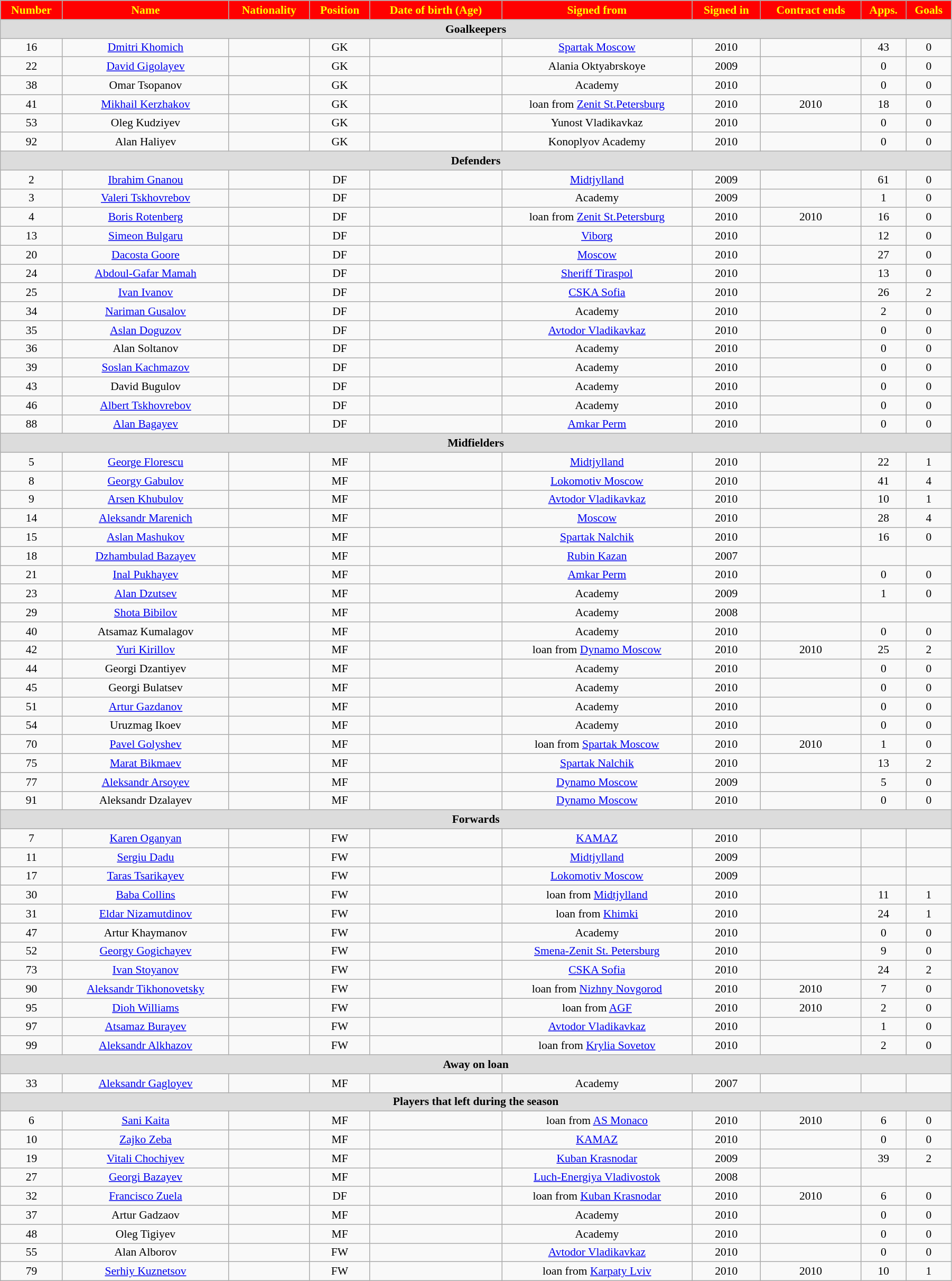<table class="wikitable"  style="text-align:center; font-size:90%; width:95%;">
<tr>
<th style="background:#FF0000; color:yellow; text-align:center;">Number</th>
<th style="background:#FF0000; color:yellow; text-align:center;">Name</th>
<th style="background:#FF0000; color:yellow; text-align:center;">Nationality</th>
<th style="background:#FF0000; color:yellow; text-align:center;">Position</th>
<th style="background:#FF0000; color:yellow; text-align:center;">Date of birth (Age)</th>
<th style="background:#FF0000; color:yellow; text-align:center;">Signed from</th>
<th style="background:#FF0000; color:yellow; text-align:center;">Signed in</th>
<th style="background:#FF0000; color:yellow; text-align:center;">Contract ends</th>
<th style="background:#FF0000; color:yellow; text-align:center;">Apps.</th>
<th style="background:#FF0000; color:yellow; text-align:center;">Goals</th>
</tr>
<tr>
<th colspan="11"  style="background:#dcdcdc; text-align:center;">Goalkeepers</th>
</tr>
<tr>
<td>16</td>
<td><a href='#'>Dmitri Khomich</a></td>
<td></td>
<td>GK</td>
<td></td>
<td><a href='#'>Spartak Moscow</a></td>
<td>2010</td>
<td></td>
<td>43</td>
<td>0</td>
</tr>
<tr>
<td>22</td>
<td><a href='#'>David Gigolayev</a></td>
<td></td>
<td>GK</td>
<td></td>
<td>Alania Oktyabrskoye</td>
<td>2009</td>
<td></td>
<td>0</td>
<td>0</td>
</tr>
<tr>
<td>38</td>
<td>Omar Tsopanov</td>
<td></td>
<td>GK</td>
<td></td>
<td>Academy</td>
<td>2010</td>
<td></td>
<td>0</td>
<td>0</td>
</tr>
<tr>
<td>41</td>
<td><a href='#'>Mikhail Kerzhakov</a></td>
<td></td>
<td>GK</td>
<td></td>
<td>loan from <a href='#'>Zenit St.Petersburg</a></td>
<td>2010</td>
<td>2010</td>
<td>18</td>
<td>0</td>
</tr>
<tr>
<td>53</td>
<td>Oleg Kudziyev</td>
<td></td>
<td>GK</td>
<td></td>
<td>Yunost Vladikavkaz</td>
<td>2010</td>
<td></td>
<td>0</td>
<td>0</td>
</tr>
<tr>
<td>92</td>
<td>Alan Haliyev</td>
<td></td>
<td>GK</td>
<td></td>
<td>Konoplyov Academy</td>
<td>2010</td>
<td></td>
<td>0</td>
<td>0</td>
</tr>
<tr>
<th colspan="11"  style="background:#dcdcdc; text-align:center;">Defenders</th>
</tr>
<tr>
<td>2</td>
<td><a href='#'>Ibrahim Gnanou</a></td>
<td></td>
<td>DF</td>
<td></td>
<td><a href='#'>Midtjylland</a></td>
<td>2009</td>
<td></td>
<td>61</td>
<td>0</td>
</tr>
<tr>
<td>3</td>
<td><a href='#'>Valeri Tskhovrebov</a></td>
<td></td>
<td>DF</td>
<td></td>
<td>Academy</td>
<td>2009</td>
<td></td>
<td>1</td>
<td>0</td>
</tr>
<tr>
<td>4</td>
<td><a href='#'>Boris Rotenberg</a></td>
<td></td>
<td>DF</td>
<td></td>
<td>loan from <a href='#'>Zenit St.Petersburg</a></td>
<td>2010</td>
<td>2010</td>
<td>16</td>
<td>0</td>
</tr>
<tr>
<td>13</td>
<td><a href='#'>Simeon Bulgaru</a></td>
<td></td>
<td>DF</td>
<td></td>
<td><a href='#'>Viborg</a></td>
<td>2010</td>
<td></td>
<td>12</td>
<td>0</td>
</tr>
<tr>
<td>20</td>
<td><a href='#'>Dacosta Goore</a></td>
<td></td>
<td>DF</td>
<td></td>
<td><a href='#'>Moscow</a></td>
<td>2010</td>
<td></td>
<td>27</td>
<td>0</td>
</tr>
<tr>
<td>24</td>
<td><a href='#'>Abdoul-Gafar Mamah</a></td>
<td></td>
<td>DF</td>
<td></td>
<td><a href='#'>Sheriff Tiraspol</a></td>
<td>2010</td>
<td></td>
<td>13</td>
<td>0</td>
</tr>
<tr>
<td>25</td>
<td><a href='#'>Ivan Ivanov</a></td>
<td></td>
<td>DF</td>
<td></td>
<td><a href='#'>CSKA Sofia</a></td>
<td>2010</td>
<td></td>
<td>26</td>
<td>2</td>
</tr>
<tr>
<td>34</td>
<td><a href='#'>Nariman Gusalov</a></td>
<td></td>
<td>DF</td>
<td></td>
<td>Academy</td>
<td>2010</td>
<td></td>
<td>2</td>
<td>0</td>
</tr>
<tr>
<td>35</td>
<td><a href='#'>Aslan Doguzov</a></td>
<td></td>
<td>DF</td>
<td></td>
<td><a href='#'>Avtodor Vladikavkaz</a></td>
<td>2010</td>
<td></td>
<td>0</td>
<td>0</td>
</tr>
<tr>
<td>36</td>
<td>Alan Soltanov</td>
<td></td>
<td>DF</td>
<td></td>
<td>Academy</td>
<td>2010</td>
<td></td>
<td>0</td>
<td>0</td>
</tr>
<tr>
<td>39</td>
<td><a href='#'>Soslan Kachmazov</a></td>
<td></td>
<td>DF</td>
<td></td>
<td>Academy</td>
<td>2010</td>
<td></td>
<td>0</td>
<td>0</td>
</tr>
<tr>
<td>43</td>
<td>David Bugulov</td>
<td></td>
<td>DF</td>
<td></td>
<td>Academy</td>
<td>2010</td>
<td></td>
<td>0</td>
<td>0</td>
</tr>
<tr>
<td>46</td>
<td><a href='#'>Albert Tskhovrebov</a></td>
<td></td>
<td>DF</td>
<td></td>
<td>Academy</td>
<td>2010</td>
<td></td>
<td>0</td>
<td>0</td>
</tr>
<tr>
<td>88</td>
<td><a href='#'>Alan Bagayev</a></td>
<td></td>
<td>DF</td>
<td></td>
<td><a href='#'>Amkar Perm</a></td>
<td>2010</td>
<td></td>
<td>0</td>
<td>0</td>
</tr>
<tr>
<th colspan="11"  style="background:#dcdcdc; text-align:center;">Midfielders</th>
</tr>
<tr>
<td>5</td>
<td><a href='#'>George Florescu</a></td>
<td></td>
<td>MF</td>
<td></td>
<td><a href='#'>Midtjylland</a></td>
<td>2010</td>
<td></td>
<td>22</td>
<td>1</td>
</tr>
<tr>
<td>8</td>
<td><a href='#'>Georgy Gabulov</a></td>
<td></td>
<td>MF</td>
<td></td>
<td><a href='#'>Lokomotiv Moscow</a></td>
<td>2010</td>
<td></td>
<td>41</td>
<td>4</td>
</tr>
<tr>
<td>9</td>
<td><a href='#'>Arsen Khubulov</a></td>
<td></td>
<td>MF</td>
<td></td>
<td><a href='#'>Avtodor Vladikavkaz</a></td>
<td>2010</td>
<td></td>
<td>10</td>
<td>1</td>
</tr>
<tr>
<td>14</td>
<td><a href='#'>Aleksandr Marenich</a></td>
<td></td>
<td>MF</td>
<td></td>
<td><a href='#'>Moscow</a></td>
<td>2010</td>
<td></td>
<td>28</td>
<td>4</td>
</tr>
<tr>
<td>15</td>
<td><a href='#'>Aslan Mashukov</a></td>
<td></td>
<td>MF</td>
<td></td>
<td><a href='#'>Spartak Nalchik</a></td>
<td>2010</td>
<td></td>
<td>16</td>
<td>0</td>
</tr>
<tr>
<td>18</td>
<td><a href='#'>Dzhambulad Bazayev</a> </td>
<td></td>
<td>MF</td>
<td></td>
<td><a href='#'>Rubin Kazan</a></td>
<td>2007</td>
<td></td>
<td></td>
<td></td>
</tr>
<tr>
<td>21</td>
<td><a href='#'>Inal Pukhayev</a></td>
<td></td>
<td>MF</td>
<td></td>
<td><a href='#'>Amkar Perm</a></td>
<td>2010</td>
<td></td>
<td>0</td>
<td>0</td>
</tr>
<tr>
<td>23</td>
<td><a href='#'>Alan Dzutsev</a></td>
<td></td>
<td>MF</td>
<td></td>
<td>Academy</td>
<td>2009</td>
<td></td>
<td>1</td>
<td>0</td>
</tr>
<tr>
<td>29</td>
<td><a href='#'>Shota Bibilov</a></td>
<td></td>
<td>MF</td>
<td></td>
<td>Academy</td>
<td>2008</td>
<td></td>
<td></td>
<td></td>
</tr>
<tr>
<td>40</td>
<td>Atsamaz Kumalagov</td>
<td></td>
<td>MF</td>
<td></td>
<td>Academy</td>
<td>2010</td>
<td></td>
<td>0</td>
<td>0</td>
</tr>
<tr>
<td>42</td>
<td><a href='#'>Yuri Kirillov</a></td>
<td></td>
<td>MF</td>
<td></td>
<td>loan from  <a href='#'>Dynamo Moscow</a></td>
<td>2010</td>
<td>2010</td>
<td>25</td>
<td>2</td>
</tr>
<tr>
<td>44</td>
<td>Georgi Dzantiyev</td>
<td></td>
<td>MF</td>
<td></td>
<td>Academy</td>
<td>2010</td>
<td></td>
<td>0</td>
<td>0</td>
</tr>
<tr>
<td>45</td>
<td>Georgi Bulatsev</td>
<td></td>
<td>MF</td>
<td></td>
<td>Academy</td>
<td>2010</td>
<td></td>
<td>0</td>
<td>0</td>
</tr>
<tr>
<td>51</td>
<td><a href='#'>Artur Gazdanov</a></td>
<td></td>
<td>MF</td>
<td></td>
<td>Academy</td>
<td>2010</td>
<td></td>
<td>0</td>
<td>0</td>
</tr>
<tr>
<td>54</td>
<td>Uruzmag Ikoev</td>
<td></td>
<td>MF</td>
<td></td>
<td>Academy</td>
<td>2010</td>
<td></td>
<td>0</td>
<td>0</td>
</tr>
<tr>
<td>70</td>
<td><a href='#'>Pavel Golyshev</a></td>
<td></td>
<td>MF</td>
<td></td>
<td>loan from <a href='#'>Spartak Moscow</a></td>
<td>2010</td>
<td>2010</td>
<td>1</td>
<td>0</td>
</tr>
<tr>
<td>75</td>
<td><a href='#'>Marat Bikmaev</a></td>
<td></td>
<td>MF</td>
<td></td>
<td><a href='#'>Spartak Nalchik</a></td>
<td>2010</td>
<td></td>
<td>13</td>
<td>2</td>
</tr>
<tr>
<td>77</td>
<td><a href='#'>Aleksandr Arsoyev</a></td>
<td></td>
<td>MF</td>
<td></td>
<td><a href='#'>Dynamo Moscow</a></td>
<td>2009</td>
<td></td>
<td>5</td>
<td>0</td>
</tr>
<tr>
<td>91</td>
<td>Aleksandr Dzalayev</td>
<td></td>
<td>MF</td>
<td></td>
<td><a href='#'>Dynamo Moscow</a></td>
<td>2010</td>
<td></td>
<td>0</td>
<td>0</td>
</tr>
<tr>
<th colspan="11"  style="background:#dcdcdc; text-align:center;">Forwards</th>
</tr>
<tr>
<td>7</td>
<td><a href='#'>Karen Oganyan</a></td>
<td></td>
<td>FW</td>
<td></td>
<td><a href='#'>KAMAZ</a></td>
<td>2010</td>
<td></td>
<td></td>
<td></td>
</tr>
<tr>
<td>11</td>
<td><a href='#'>Sergiu Dadu</a></td>
<td></td>
<td>FW</td>
<td></td>
<td><a href='#'>Midtjylland</a></td>
<td>2009</td>
<td></td>
<td></td>
<td></td>
</tr>
<tr>
<td>17</td>
<td><a href='#'>Taras Tsarikayev</a></td>
<td></td>
<td>FW</td>
<td></td>
<td><a href='#'>Lokomotiv Moscow</a></td>
<td>2009</td>
<td></td>
<td></td>
<td></td>
</tr>
<tr>
<td>30</td>
<td><a href='#'>Baba Collins</a></td>
<td></td>
<td>FW</td>
<td></td>
<td>loan from <a href='#'>Midtjylland</a></td>
<td>2010</td>
<td></td>
<td>11</td>
<td>1</td>
</tr>
<tr>
<td>31</td>
<td><a href='#'>Eldar Nizamutdinov</a></td>
<td></td>
<td>FW</td>
<td></td>
<td>loan from <a href='#'>Khimki</a></td>
<td>2010</td>
<td></td>
<td>24</td>
<td>1</td>
</tr>
<tr>
<td>47</td>
<td>Artur Khaymanov</td>
<td></td>
<td>FW</td>
<td></td>
<td>Academy</td>
<td>2010</td>
<td></td>
<td>0</td>
<td>0</td>
</tr>
<tr>
<td>52</td>
<td><a href='#'>Georgy Gogichayev</a></td>
<td></td>
<td>FW</td>
<td></td>
<td><a href='#'>Smena-Zenit St. Petersburg</a></td>
<td>2010</td>
<td></td>
<td>9</td>
<td>0</td>
</tr>
<tr>
<td>73</td>
<td><a href='#'>Ivan Stoyanov</a></td>
<td></td>
<td>FW</td>
<td></td>
<td><a href='#'>CSKA Sofia</a></td>
<td>2010</td>
<td></td>
<td>24</td>
<td>2</td>
</tr>
<tr>
<td>90</td>
<td><a href='#'>Aleksandr Tikhonovetsky</a></td>
<td></td>
<td>FW</td>
<td></td>
<td>loan from <a href='#'>Nizhny Novgorod</a></td>
<td>2010</td>
<td>2010</td>
<td>7</td>
<td>0</td>
</tr>
<tr>
<td>95</td>
<td><a href='#'>Dioh Williams</a></td>
<td></td>
<td>FW</td>
<td></td>
<td>loan from <a href='#'>AGF</a></td>
<td>2010</td>
<td>2010</td>
<td>2</td>
<td>0</td>
</tr>
<tr>
<td>97</td>
<td><a href='#'>Atsamaz Burayev</a></td>
<td></td>
<td>FW</td>
<td></td>
<td><a href='#'>Avtodor Vladikavkaz</a></td>
<td>2010</td>
<td></td>
<td>1</td>
<td>0</td>
</tr>
<tr>
<td>99</td>
<td><a href='#'>Aleksandr Alkhazov</a></td>
<td></td>
<td>FW</td>
<td></td>
<td>loan from <a href='#'>Krylia Sovetov</a></td>
<td>2010</td>
<td></td>
<td>2</td>
<td>0</td>
</tr>
<tr>
<th colspan="11"  style="background:#dcdcdc; text-align:center;">Away on loan</th>
</tr>
<tr>
<td>33</td>
<td><a href='#'>Aleksandr Gagloyev</a></td>
<td></td>
<td>MF</td>
<td></td>
<td>Academy</td>
<td>2007</td>
<td></td>
<td></td>
<td></td>
</tr>
<tr>
<th colspan="11"  style="background:#dcdcdc; text-align:center;">Players that left during the season</th>
</tr>
<tr>
<td>6</td>
<td><a href='#'>Sani Kaita</a></td>
<td></td>
<td>MF</td>
<td></td>
<td>loan from <a href='#'>AS Monaco</a></td>
<td>2010</td>
<td>2010</td>
<td>6</td>
<td>0</td>
</tr>
<tr>
<td>10</td>
<td><a href='#'>Zajko Zeba</a></td>
<td></td>
<td>MF</td>
<td></td>
<td><a href='#'>KAMAZ</a></td>
<td>2010</td>
<td></td>
<td>0</td>
<td>0</td>
</tr>
<tr>
<td>19</td>
<td><a href='#'>Vitali Chochiyev</a></td>
<td></td>
<td>MF</td>
<td></td>
<td><a href='#'>Kuban Krasnodar</a></td>
<td>2009</td>
<td></td>
<td>39</td>
<td>2</td>
</tr>
<tr>
<td>27</td>
<td><a href='#'>Georgi Bazayev</a></td>
<td></td>
<td>MF</td>
<td></td>
<td><a href='#'>Luch-Energiya Vladivostok</a></td>
<td>2008</td>
<td></td>
<td></td>
<td></td>
</tr>
<tr>
<td>32</td>
<td><a href='#'>Francisco Zuela</a></td>
<td></td>
<td>DF</td>
<td></td>
<td>loan from <a href='#'>Kuban Krasnodar</a></td>
<td>2010</td>
<td>2010</td>
<td>6</td>
<td>0</td>
</tr>
<tr>
<td>37</td>
<td>Artur Gadzaov</td>
<td></td>
<td>MF</td>
<td></td>
<td>Academy</td>
<td>2010</td>
<td></td>
<td>0</td>
<td>0</td>
</tr>
<tr>
<td>48</td>
<td>Oleg Tigiyev</td>
<td></td>
<td>MF</td>
<td></td>
<td>Academy</td>
<td>2010</td>
<td></td>
<td>0</td>
<td>0</td>
</tr>
<tr>
<td>55</td>
<td>Alan Alborov</td>
<td></td>
<td>FW</td>
<td></td>
<td><a href='#'>Avtodor Vladikavkaz</a></td>
<td>2010</td>
<td></td>
<td>0</td>
<td>0</td>
</tr>
<tr>
<td>79</td>
<td><a href='#'>Serhiy Kuznetsov</a></td>
<td></td>
<td>FW</td>
<td></td>
<td>loan from <a href='#'>Karpaty Lviv</a></td>
<td>2010</td>
<td>2010</td>
<td>10</td>
<td>1</td>
</tr>
</table>
